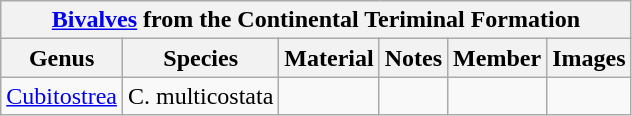<table class="wikitable">
<tr>
<th colspan="6"><strong><a href='#'>Bivalves</a> from the Continental Teriminal Formation</strong></th>
</tr>
<tr>
<th>Genus</th>
<th>Species</th>
<th>Material</th>
<th>Notes</th>
<th>Member</th>
<th>Images</th>
</tr>
<tr>
<td><a href='#'>Cubitostrea</a></td>
<td>C. multicostata</td>
<td></td>
<td></td>
<td></td>
<td></td>
</tr>
</table>
